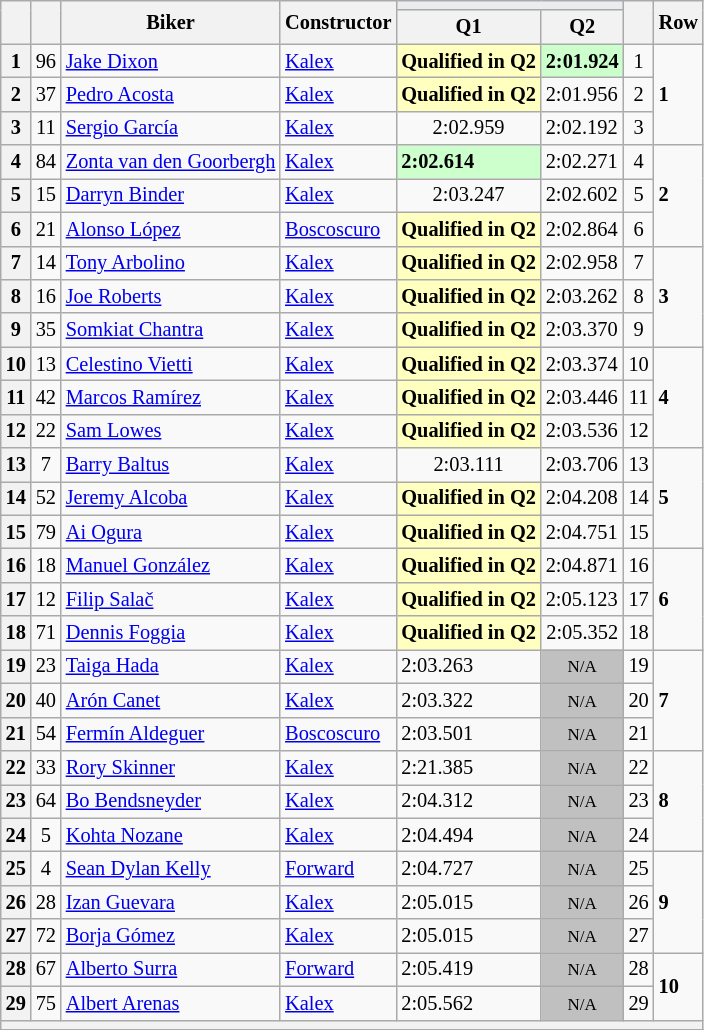<table class="wikitable sortable" style="font-size: 85%;">
<tr>
<th rowspan="2"></th>
<th rowspan="2"></th>
<th rowspan="2">Biker</th>
<th rowspan="2">Constructor</th>
<th colspan="2" style="background:#eaecf0; text-align:center;"></th>
<th rowspan="2"></th>
<th rowspan="2">Row</th>
</tr>
<tr>
<th scope="col">Q1</th>
<th scope="col">Q2</th>
</tr>
<tr>
<th scope="row">1</th>
<td align="center">96</td>
<td> <a href='#'>Jake Dixon</a></td>
<td><a href='#'>Kalex</a></td>
<td style="background:#ffffbf;"><strong>Qualified in Q2</strong></td>
<td style="background:#ccffcc;"><strong>2:01.924</strong></td>
<td align="center">1</td>
<td rowspan="3"><strong>1</strong></td>
</tr>
<tr>
<th scope="row">2</th>
<td align="center">37</td>
<td> <a href='#'>Pedro Acosta</a></td>
<td><a href='#'>Kalex</a></td>
<td style="background:#ffffbf;"><strong>Qualified in Q2</strong></td>
<td>2:01.956</td>
<td align="center">2</td>
</tr>
<tr>
<th scope="row">3</th>
<td align="center">11</td>
<td> <a href='#'>Sergio García</a></td>
<td><a href='#'>Kalex</a></td>
<td align="center">2:02.959</td>
<td>2:02.192</td>
<td align="center">3</td>
</tr>
<tr>
<th scope="row">4</th>
<td align="center">84</td>
<td> <a href='#'>Zonta van den Goorbergh</a></td>
<td><a href='#'>Kalex</a></td>
<td style="background:#ccffcc;"><strong>2:02.614</strong></td>
<td>2:02.271</td>
<td align="center">4</td>
<td rowspan="3"><strong>2</strong></td>
</tr>
<tr>
<th scope="row">5</th>
<td align="center">15</td>
<td> <a href='#'>Darryn Binder</a></td>
<td><a href='#'>Kalex</a></td>
<td align="center">2:03.247</td>
<td>2:02.602</td>
<td align="center">5</td>
</tr>
<tr>
<th scope="row">6</th>
<td align="center">21</td>
<td> <a href='#'>Alonso López</a></td>
<td><a href='#'>Boscoscuro</a></td>
<td style="background:#ffffbf;"><strong>Qualified in Q2</strong></td>
<td>2:02.864</td>
<td align="center">6</td>
</tr>
<tr>
<th scope="row">7</th>
<td align="center">14</td>
<td> <a href='#'>Tony Arbolino</a></td>
<td><a href='#'>Kalex</a></td>
<td style="background:#ffffbf;"><strong>Qualified in Q2</strong></td>
<td>2:02.958</td>
<td align="center">7</td>
<td rowspan="3"><strong>3</strong></td>
</tr>
<tr>
<th scope="row">8</th>
<td align="center">16</td>
<td> <a href='#'>Joe Roberts</a></td>
<td><a href='#'>Kalex</a></td>
<td style="background:#ffffbf;"><strong>Qualified in Q2</strong></td>
<td>2:03.262</td>
<td align="center">8</td>
</tr>
<tr>
<th scope="row">9</th>
<td align="center">35</td>
<td> <a href='#'>Somkiat Chantra</a></td>
<td><a href='#'>Kalex</a></td>
<td style="background:#ffffbf;"><strong>Qualified in Q2</strong></td>
<td>2:03.370</td>
<td align="center">9</td>
</tr>
<tr>
<th scope="row">10</th>
<td align="center">13</td>
<td> <a href='#'>Celestino Vietti</a></td>
<td><a href='#'>Kalex</a></td>
<td style="background:#ffffbf;"><strong>Qualified in Q2</strong></td>
<td>2:03.374</td>
<td align="center">10</td>
<td rowspan="3"><strong>4</strong></td>
</tr>
<tr>
<th scope="row">11</th>
<td align="center">42</td>
<td> <a href='#'>Marcos Ramírez</a></td>
<td><a href='#'>Kalex</a></td>
<td style="background:#ffffbf;"><strong>Qualified in Q2</strong></td>
<td>2:03.446</td>
<td align="center">11</td>
</tr>
<tr>
<th scope="row">12</th>
<td align="center">22</td>
<td> <a href='#'>Sam Lowes</a></td>
<td><a href='#'>Kalex</a></td>
<td style="background:#ffffbf;"><strong>Qualified in Q2</strong></td>
<td>2:03.536</td>
<td align="center">12</td>
</tr>
<tr>
<th scope="row">13</th>
<td align="center">7</td>
<td> <a href='#'>Barry Baltus</a></td>
<td><a href='#'>Kalex</a></td>
<td align="center">2:03.111</td>
<td>2:03.706</td>
<td align="center">13</td>
<td rowspan="3"><strong>5</strong></td>
</tr>
<tr>
<th scope="row">14</th>
<td align="center">52</td>
<td> <a href='#'>Jeremy Alcoba</a></td>
<td><a href='#'>Kalex</a></td>
<td style="background:#ffffbf;"><strong>Qualified in Q2</strong></td>
<td>2:04.208</td>
<td align="center">14</td>
</tr>
<tr>
<th scope="row">15</th>
<td align="center">79</td>
<td> <a href='#'>Ai Ogura</a></td>
<td><a href='#'>Kalex</a></td>
<td style="background:#ffffbf;"><strong>Qualified in Q2</strong></td>
<td>2:04.751</td>
<td align="center">15</td>
</tr>
<tr>
<th scope="row">16</th>
<td align="center">18</td>
<td> <a href='#'>Manuel González</a></td>
<td><a href='#'>Kalex</a></td>
<td style="background:#ffffbf;"><strong>Qualified in Q2</strong></td>
<td>2:04.871</td>
<td align="center">16</td>
<td rowspan="3"><strong>6</strong></td>
</tr>
<tr>
<th scope="row">17</th>
<td align="center">12</td>
<td> <a href='#'>Filip Salač</a></td>
<td><a href='#'>Kalex</a></td>
<td style="background:#ffffbf;"><strong>Qualified in Q2</strong></td>
<td>2:05.123</td>
<td align="center">17</td>
</tr>
<tr>
<th scope="row">18</th>
<td align="center">71</td>
<td> <a href='#'>Dennis Foggia</a></td>
<td><a href='#'>Kalex</a></td>
<td style="background:#ffffbf;"><strong>Qualified in Q2</strong></td>
<td align="center">2:05.352</td>
<td align="center">18</td>
</tr>
<tr>
<th scope="row">19</th>
<td align="center">23</td>
<td> <a href='#'>Taiga Hada</a></td>
<td><a href='#'>Kalex</a></td>
<td>2:03.263</td>
<td style="background: silver" align="center" data-sort-value="19"><small>N/A</small></td>
<td align="center">19</td>
<td rowspan="3"><strong>7</strong></td>
</tr>
<tr>
<th scope="row">20</th>
<td align="center">40</td>
<td> <a href='#'>Arón Canet</a></td>
<td><a href='#'>Kalex</a></td>
<td>2:03.322</td>
<td style="background: silver" align="center" data-sort-value="20"><small>N/A</small></td>
<td align="center">20</td>
</tr>
<tr>
<th scope="row">21</th>
<td align="center">54</td>
<td> <a href='#'>Fermín Aldeguer</a></td>
<td><a href='#'>Boscoscuro</a></td>
<td>2:03.501</td>
<td style="background: silver" align="center" data-sort-value="21"><small>N/A</small></td>
<td align="center">21</td>
</tr>
<tr>
<th scope="row">22</th>
<td align="center">33</td>
<td> <a href='#'>Rory Skinner</a></td>
<td><a href='#'>Kalex</a></td>
<td>2:21.385</td>
<td style="background: silver" align="center" data-sort-value="22"><small>N/A</small></td>
<td align="center">22</td>
<td rowspan="3"><strong>8</strong></td>
</tr>
<tr>
<th scope="row">23</th>
<td align="center">64</td>
<td> <a href='#'>Bo Bendsneyder</a></td>
<td><a href='#'>Kalex</a></td>
<td>2:04.312</td>
<td style="background: silver" align="center" data-sort-value="23"><small>N/A</small></td>
<td align="center">23</td>
</tr>
<tr>
<th scope="row">24</th>
<td align="center">5</td>
<td> <a href='#'>Kohta Nozane</a></td>
<td><a href='#'>Kalex</a></td>
<td>2:04.494</td>
<td style="background: silver" align="center" data-sort-value="24"><small>N/A</small></td>
<td align="center">24</td>
</tr>
<tr>
<th scope="row">25</th>
<td align="center">4</td>
<td> <a href='#'>Sean Dylan Kelly</a></td>
<td><a href='#'>Forward</a></td>
<td>2:04.727</td>
<td style="background: silver" align="center" data-sort-value="25"><small>N/A</small></td>
<td align="center">25</td>
<td rowspan="3"><strong>9</strong></td>
</tr>
<tr>
<th scope="row">26</th>
<td align="center">28</td>
<td> <a href='#'>Izan Guevara</a></td>
<td><a href='#'>Kalex</a></td>
<td>2:05.015</td>
<td style="background: silver" align="center" data-sort-value="26"><small>N/A</small></td>
<td align="center">26</td>
</tr>
<tr>
<th scope="row">27</th>
<td align="center">72</td>
<td> <a href='#'>Borja Gómez</a></td>
<td><a href='#'>Kalex</a></td>
<td>2:05.015</td>
<td style="background: silver" align="center" data-sort-value="27"><small>N/A</small></td>
<td align="center">27</td>
</tr>
<tr>
<th scope="row">28</th>
<td align="center">67</td>
<td> <a href='#'>Alberto Surra</a></td>
<td><a href='#'>Forward</a></td>
<td>2:05.419</td>
<td style="background: silver" align="center" data-sort-value="28"><small>N/A</small></td>
<td align="center">28</td>
<td rowspan="2"><strong>10</strong></td>
</tr>
<tr>
<th scope="row">29</th>
<td align="center">75</td>
<td> <a href='#'>Albert Arenas</a></td>
<td><a href='#'>Kalex</a></td>
<td>2:05.562</td>
<td style="background: silver" align="center" data-sort-value="27"><small>N/A</small></td>
<td align="center">29</td>
</tr>
<tr>
<th colspan="8"></th>
</tr>
<tr>
</tr>
</table>
